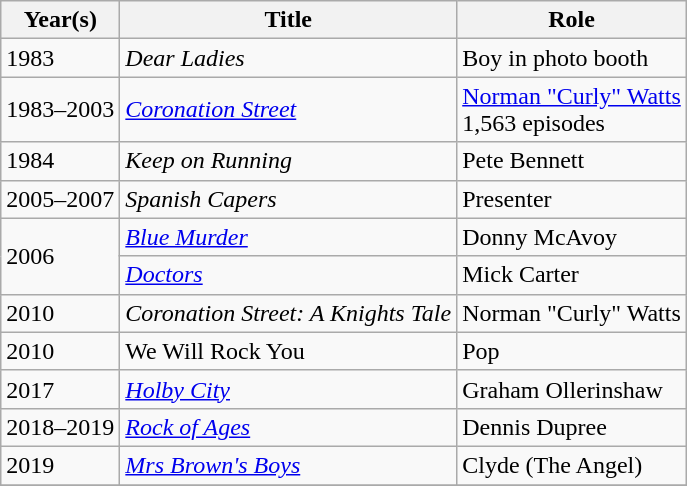<table class="wikitable" style="border="2">
<tr style="text-align:center;">
<th>Year(s)</th>
<th>Title</th>
<th>Role</th>
</tr>
<tr>
<td>1983</td>
<td><em>Dear Ladies</em></td>
<td>Boy in photo booth</td>
</tr>
<tr>
<td>1983–2003</td>
<td><em><a href='#'>Coronation Street</a></em></td>
<td><a href='#'>Norman "Curly" Watts</a> <br> 1,563 episodes</td>
</tr>
<tr>
<td>1984</td>
<td><em>Keep on Running</em></td>
<td>Pete Bennett</td>
</tr>
<tr>
<td>2005–2007</td>
<td><em>Spanish Capers</em></td>
<td>Presenter</td>
</tr>
<tr>
<td rowspan=2>2006</td>
<td><em><a href='#'>Blue Murder</a></em></td>
<td>Donny McAvoy</td>
</tr>
<tr>
<td><em><a href='#'>Doctors</a></em></td>
<td>Mick Carter</td>
</tr>
<tr>
<td>2010</td>
<td><em>Coronation Street: A Knights Tale</em></td>
<td>Norman "Curly" Watts</td>
</tr>
<tr>
<td>2010</td>
<td>We Will Rock You</td>
<td>Pop</td>
</tr>
<tr>
<td>2017</td>
<td><em><a href='#'>Holby City</a></em></td>
<td>Graham Ollerinshaw</td>
</tr>
<tr>
<td>2018–2019</td>
<td><em><a href='#'>Rock of Ages</a></em></td>
<td>Dennis Dupree</td>
</tr>
<tr>
<td>2019</td>
<td><em><a href='#'>Mrs Brown's Boys</a></em></td>
<td>Clyde (The Angel)</td>
</tr>
<tr>
</tr>
</table>
